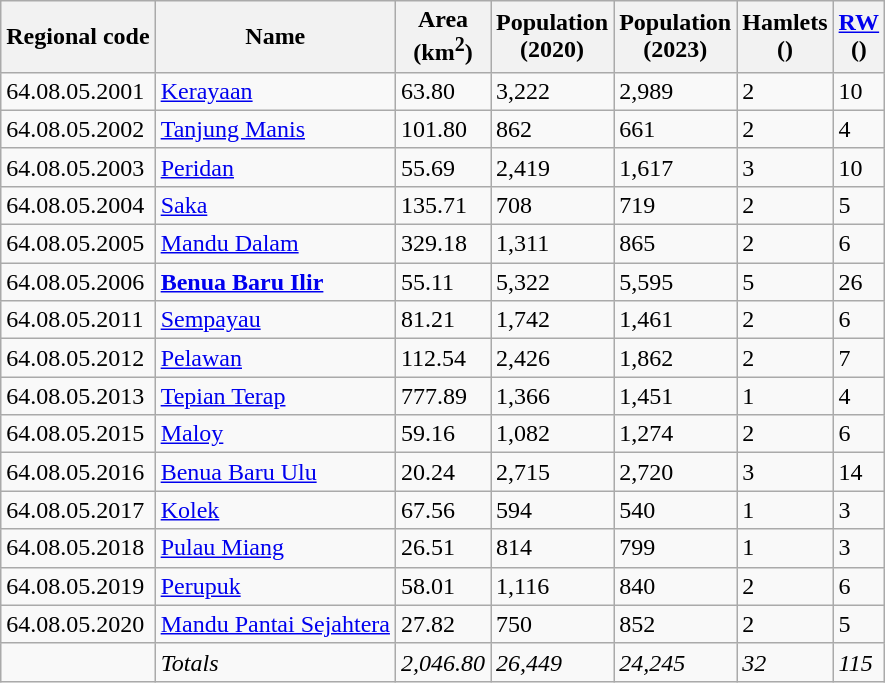<table class="wikitable sortable">
<tr>
<th>Regional code</th>
<th>Name</th>
<th>Area <br>(km<sup>2</sup>)</th>
<th>Population <br>(2020)</th>
<th>Population <br>(2023)</th>
<th>Hamlets <br>()</th>
<th><a href='#'>RW</a> <br>()</th>
</tr>
<tr>
<td>64.08.05.2001</td>
<td><a href='#'>Kerayaan</a></td>
<td>63.80</td>
<td>3,222</td>
<td>2,989</td>
<td>2</td>
<td>10</td>
</tr>
<tr>
<td>64.08.05.2002</td>
<td><a href='#'>Tanjung Manis</a></td>
<td>101.80</td>
<td>862</td>
<td>661</td>
<td>2</td>
<td>4</td>
</tr>
<tr>
<td>64.08.05.2003</td>
<td><a href='#'>Peridan</a></td>
<td>55.69</td>
<td>2,419</td>
<td>1,617</td>
<td>3</td>
<td>10</td>
</tr>
<tr>
<td>64.08.05.2004</td>
<td><a href='#'>Saka</a></td>
<td>135.71</td>
<td>708</td>
<td>719</td>
<td>2</td>
<td>5</td>
</tr>
<tr>
<td>64.08.05.2005</td>
<td><a href='#'>Mandu Dalam</a></td>
<td>329.18</td>
<td>1,311</td>
<td>865</td>
<td>2</td>
<td>6</td>
</tr>
<tr>
<td>64.08.05.2006</td>
<td><a href='#'><strong>Benua Baru Ilir</strong></a></td>
<td>55.11</td>
<td>5,322</td>
<td>5,595</td>
<td>5</td>
<td>26</td>
</tr>
<tr>
<td>64.08.05.2011</td>
<td><a href='#'>Sempayau</a></td>
<td>81.21</td>
<td>1,742</td>
<td>1,461</td>
<td>2</td>
<td>6</td>
</tr>
<tr>
<td>64.08.05.2012</td>
<td><a href='#'>Pelawan</a></td>
<td>112.54</td>
<td>2,426</td>
<td>1,862</td>
<td>2</td>
<td>7</td>
</tr>
<tr>
<td>64.08.05.2013</td>
<td><a href='#'>Tepian Terap</a></td>
<td>777.89</td>
<td>1,366</td>
<td>1,451</td>
<td>1</td>
<td>4</td>
</tr>
<tr>
<td>64.08.05.2015</td>
<td><a href='#'>Maloy</a></td>
<td>59.16</td>
<td>1,082</td>
<td>1,274</td>
<td>2</td>
<td>6</td>
</tr>
<tr>
<td>64.08.05.2016</td>
<td><a href='#'>Benua Baru Ulu</a></td>
<td>20.24</td>
<td>2,715</td>
<td>2,720</td>
<td>3</td>
<td>14</td>
</tr>
<tr>
<td>64.08.05.2017</td>
<td><a href='#'>Kolek</a></td>
<td>67.56</td>
<td>594</td>
<td>540</td>
<td>1</td>
<td>3</td>
</tr>
<tr>
<td>64.08.05.2018</td>
<td><a href='#'>Pulau Miang</a></td>
<td>26.51</td>
<td>814</td>
<td>799</td>
<td>1</td>
<td>3</td>
</tr>
<tr>
<td>64.08.05.2019</td>
<td><a href='#'>Perupuk</a></td>
<td>58.01</td>
<td>1,116</td>
<td>840</td>
<td>2</td>
<td>6</td>
</tr>
<tr>
<td>64.08.05.2020</td>
<td><a href='#'>Mandu Pantai Sejahtera</a></td>
<td>27.82</td>
<td>750</td>
<td>852</td>
<td>2</td>
<td>5</td>
</tr>
<tr>
<td></td>
<td><em>Totals</em></td>
<td><em>2,046.80</em></td>
<td><em>26,449</em></td>
<td><em>24,245</em></td>
<td><em>32</em></td>
<td><em>115</em></td>
</tr>
</table>
